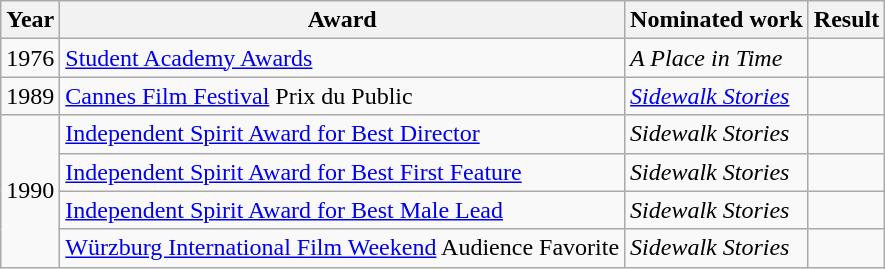<table class="wikitable sortable">
<tr>
<th>Year</th>
<th>Award</th>
<th>Nominated work</th>
<th>Result</th>
</tr>
<tr>
<td>1976</td>
<td><a href='#'>Student Academy Awards</a></td>
<td><em>A Place in Time</em></td>
<td></td>
</tr>
<tr>
<td>1989</td>
<td><a href='#'>Cannes Film Festival</a> Prix du Public</td>
<td><em><a href='#'>Sidewalk Stories</a></em></td>
<td></td>
</tr>
<tr>
<td rowspan="4">1990</td>
<td><a href='#'>Independent Spirit Award for Best Director</a></td>
<td><em>Sidewalk Stories</em></td>
<td></td>
</tr>
<tr>
<td><a href='#'>Independent Spirit Award for Best First Feature</a></td>
<td><em>Sidewalk Stories</em></td>
<td></td>
</tr>
<tr>
<td><a href='#'>Independent Spirit Award for Best Male Lead</a></td>
<td><em>Sidewalk Stories</em></td>
<td></td>
</tr>
<tr>
<td><a href='#'>Würzburg International Film Weekend</a> Audience Favorite</td>
<td><em>Sidewalk Stories</em></td>
<td></td>
</tr>
</table>
